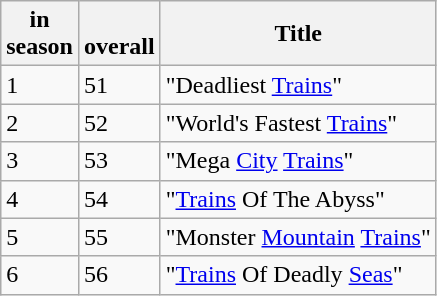<table class="wikitable">
<tr>
<th> in<br>season</th>
<th><br>overall</th>
<th>Title</th>
</tr>
<tr>
<td>1</td>
<td>51</td>
<td>"Deadliest <a href='#'>Trains</a>"</td>
</tr>
<tr>
<td>2</td>
<td>52</td>
<td>"World's Fastest <a href='#'>Trains</a>"</td>
</tr>
<tr>
<td>3</td>
<td>53</td>
<td>"Mega <a href='#'>City</a> <a href='#'>Trains</a>"</td>
</tr>
<tr>
<td>4</td>
<td>54</td>
<td>"<a href='#'>Trains</a> Of The Abyss"</td>
</tr>
<tr>
<td>5</td>
<td>55</td>
<td>"Monster <a href='#'>Mountain</a> <a href='#'>Trains</a>"</td>
</tr>
<tr>
<td>6</td>
<td>56</td>
<td>"<a href='#'>Trains</a> Of Deadly <a href='#'>Seas</a>"</td>
</tr>
</table>
